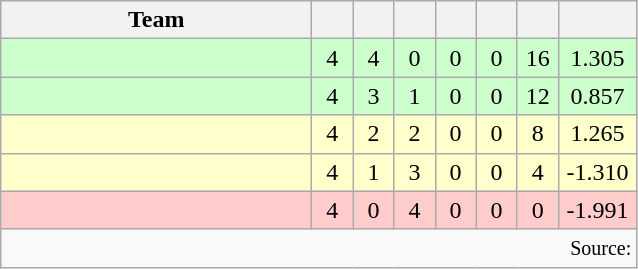<table class="wikitable" style="text-align:center">
<tr>
<th width=200>Team</th>
<th width=20></th>
<th width=20></th>
<th width=20></th>
<th width=20></th>
<th width=20></th>
<th width=20></th>
<th width=45></th>
</tr>
<tr style="background:#cfc">
<td align="left"></td>
<td>4</td>
<td>4</td>
<td>0</td>
<td>0</td>
<td>0</td>
<td>16</td>
<td>1.305</td>
</tr>
<tr style="background:#cfc">
<td align="left"></td>
<td>4</td>
<td>3</td>
<td>1</td>
<td>0</td>
<td>0</td>
<td>12</td>
<td>0.857</td>
</tr>
<tr style="background:#ffc">
<td align="left"></td>
<td>4</td>
<td>2</td>
<td>2</td>
<td>0</td>
<td>0</td>
<td>8</td>
<td>1.265</td>
</tr>
<tr style="background:#ffc">
<td align="left"></td>
<td>4</td>
<td>1</td>
<td>3</td>
<td>0</td>
<td>0</td>
<td>4</td>
<td>-1.310</td>
</tr>
<tr style="background:#ffcccc">
<td align="left"></td>
<td>4</td>
<td>0</td>
<td>4</td>
<td>0</td>
<td>0</td>
<td>0</td>
<td>-1.991</td>
</tr>
<tr>
<td colspan="8" align="right"><small>Source: </small></td>
</tr>
</table>
